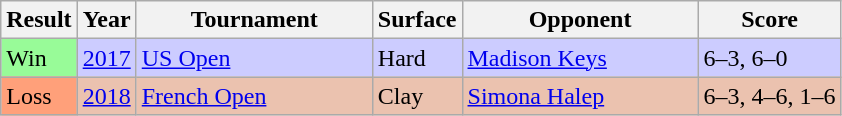<table class="sortable wikitable">
<tr>
<th>Result</th>
<th>Year</th>
<th width=150>Tournament</th>
<th>Surface</th>
<th width=150>Opponent</th>
<th class="unsortable">Score</th>
</tr>
<tr style="background:#ccf;">
<td bgcolor=98fb98>Win</td>
<td><a href='#'>2017</a></td>
<td><a href='#'>US Open</a></td>
<td>Hard</td>
<td> <a href='#'>Madison Keys</a></td>
<td>6–3, 6–0</td>
</tr>
<tr style="background:#ebc2af;">
<td bgcolor="#ffa07a">Loss</td>
<td><a href='#'>2018</a></td>
<td><a href='#'>French Open</a></td>
<td>Clay</td>
<td> <a href='#'>Simona Halep</a></td>
<td>6–3, 4–6, 1–6</td>
</tr>
</table>
